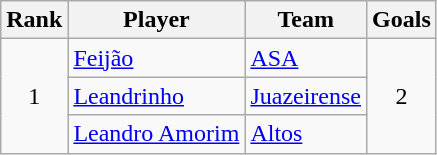<table class="wikitable" style="text-align:left">
<tr>
<th>Rank</th>
<th>Player</th>
<th>Team</th>
<th>Goals</th>
</tr>
<tr>
<td align=center rowspan=3>1</td>
<td> <a href='#'>Feijão</a></td>
<td> <a href='#'>ASA</a></td>
<td align=center rowspan=3>2</td>
</tr>
<tr>
<td> <a href='#'>Leandrinho</a></td>
<td> <a href='#'>Juazeirense</a></td>
</tr>
<tr>
<td> <a href='#'>Leandro Amorim</a></td>
<td> <a href='#'>Altos</a></td>
</tr>
</table>
